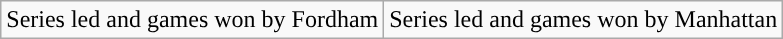<table class="wikitable">
<tr>
<td>Series led and games won by Fordham</td>
<td>Series led and games won by Manhattan</td>
</tr>
</table>
